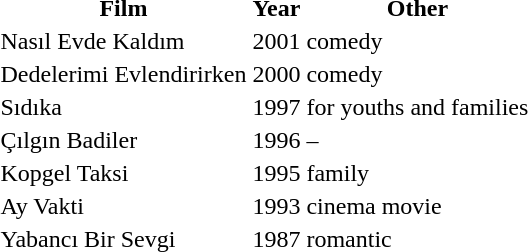<table |class="wikitable sortable">
<tr>
<th>Film</th>
<th>Year</th>
<th>Other</th>
</tr>
<tr>
<td>Nasıl Evde Kaldım</td>
<td>2001</td>
<td>comedy</td>
</tr>
<tr>
<td>Dedelerimi Evlendirirken</td>
<td>2000</td>
<td>comedy</td>
</tr>
<tr>
<td>Sıdıka</td>
<td>1997</td>
<td>for youths and families</td>
</tr>
<tr>
<td>Çılgın Badiler</td>
<td>1996</td>
<td>–</td>
</tr>
<tr>
<td>Kopgel Taksi</td>
<td>1995</td>
<td>family</td>
</tr>
<tr>
<td>Ay Vakti</td>
<td>1993</td>
<td>cinema movie</td>
</tr>
<tr>
<td>Yabancı Bir Sevgi</td>
<td>1987</td>
<td>romantic</td>
</tr>
</table>
